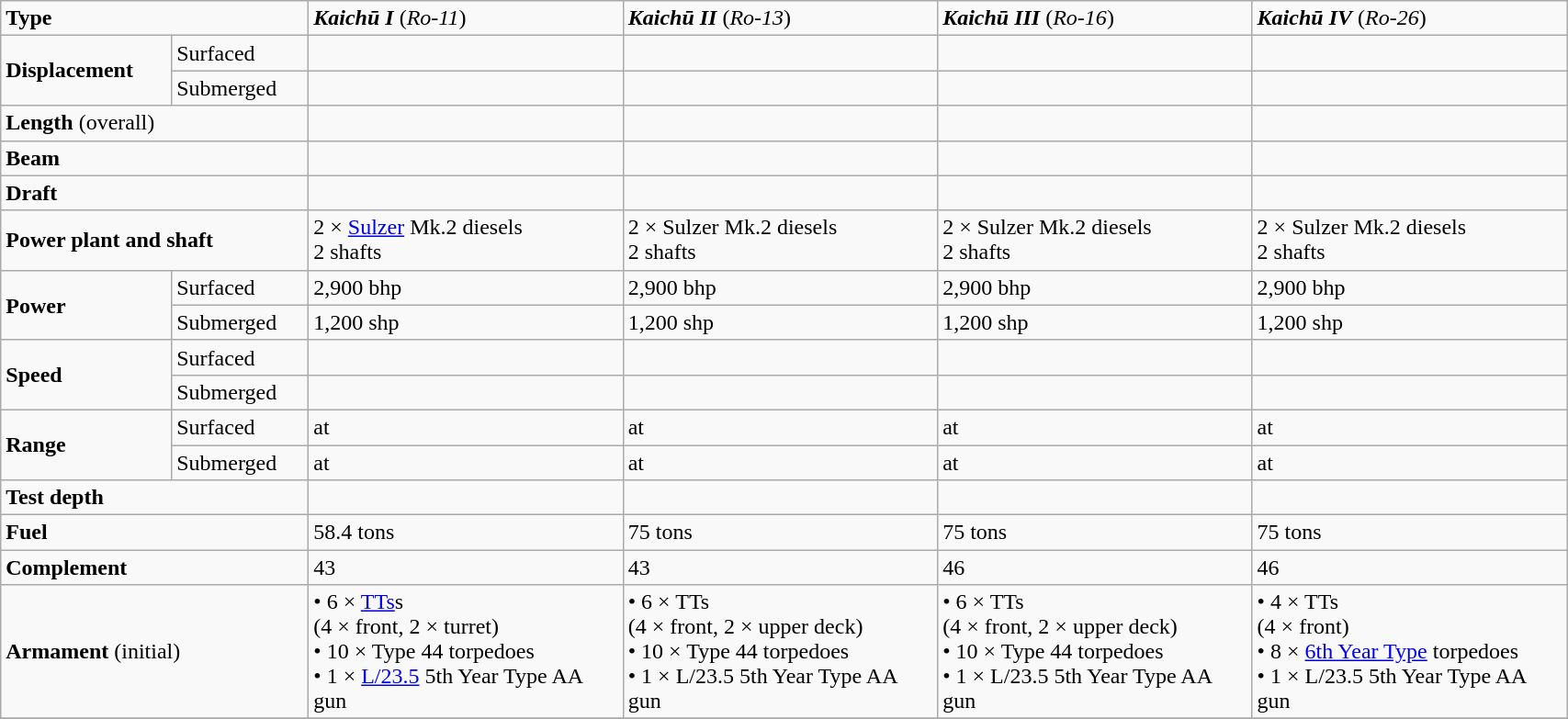<table class="wikitable" width="90%">
<tr>
<td width="15%" colspan="2"><strong>Type</strong></td>
<td width="16%"><strong><em>Kaichū I</em></strong> (<em>Ro-11</em>)</td>
<td width="16%"><strong><em>Kaichū II</em></strong> (<em>Ro-13</em>)</td>
<td width="16%"><strong><em>Kaichū III</em></strong> (<em>Ro-16</em>)</td>
<td width="16%"><strong><em>Kaichū IV</em></strong> (<em>Ro-26</em>)</td>
</tr>
<tr>
<td rowspan="2"><strong>Displacement</strong></td>
<td>Surfaced</td>
<td></td>
<td></td>
<td></td>
<td></td>
</tr>
<tr>
<td>Submerged</td>
<td></td>
<td></td>
<td></td>
<td></td>
</tr>
<tr>
<td colspan="2"><strong>Length</strong> (overall)</td>
<td></td>
<td></td>
<td></td>
<td></td>
</tr>
<tr>
<td colspan="2"><strong>Beam</strong></td>
<td></td>
<td></td>
<td></td>
<td></td>
</tr>
<tr>
<td colspan="2"><strong>Draft</strong></td>
<td></td>
<td></td>
<td></td>
<td></td>
</tr>
<tr>
<td colspan="2"><strong>Power plant and shaft</strong></td>
<td>2 × <a href='#'>Sulzer</a> Mk.2 diesels<br>2 shafts</td>
<td>2 × Sulzer Mk.2 diesels<br>2 shafts</td>
<td>2 × Sulzer Mk.2 diesels<br>2 shafts</td>
<td>2 × Sulzer Mk.2 diesels<br>2 shafts</td>
</tr>
<tr>
<td rowspan="2"><strong>Power</strong></td>
<td>Surfaced</td>
<td>2,900 bhp</td>
<td>2,900 bhp</td>
<td>2,900 bhp</td>
<td>2,900 bhp</td>
</tr>
<tr>
<td>Submerged</td>
<td>1,200 shp</td>
<td>1,200 shp</td>
<td>1,200 shp</td>
<td>1,200 shp</td>
</tr>
<tr>
<td rowspan="2"><strong>Speed</strong></td>
<td>Surfaced</td>
<td></td>
<td></td>
<td></td>
<td></td>
</tr>
<tr>
<td>Submerged</td>
<td></td>
<td></td>
<td></td>
<td></td>
</tr>
<tr>
<td rowspan="2"><strong>Range</strong></td>
<td>Surfaced</td>
<td> at </td>
<td> at </td>
<td> at </td>
<td> at </td>
</tr>
<tr>
<td>Submerged</td>
<td> at </td>
<td> at </td>
<td> at </td>
<td> at </td>
</tr>
<tr>
<td colspan="2"><strong>Test depth</strong></td>
<td></td>
<td></td>
<td></td>
<td></td>
</tr>
<tr>
<td colspan="2"><strong>Fuel</strong></td>
<td>58.4 tons</td>
<td>75 tons</td>
<td>75 tons</td>
<td>75 tons</td>
</tr>
<tr>
<td colspan="2"><strong>Complement</strong></td>
<td>43</td>
<td>43</td>
<td>46</td>
<td>46</td>
</tr>
<tr>
<td colspan="2"><strong>Armament</strong> (initial)</td>
<td>• 6 ×  <a href='#'>TTs</a>s<br>(4 × front, 2 × turret)<br>• 10 × Type 44 torpedoes<br>• 1 × <a href='#'></a> <a href='#'>L/23.5</a> 5th Year Type AA gun</td>
<td>• 6 ×  TTs<br>(4 × front, 2 × upper deck)<br>• 10 × Type 44 torpedoes<br>• 1 ×  L/23.5 5th Year Type AA gun</td>
<td>• 6 ×  TTs<br>(4 × front, 2 × upper deck)<br>• 10 × Type 44 torpedoes<br>• 1 ×  L/23.5 5th Year Type AA gun</td>
<td>• 4 ×  TTs<br>(4 × front)<br>• 8 × <a href='#'>6th Year Type</a> torpedoes<br>• 1 ×  L/23.5 5th Year Type AA gun</td>
</tr>
<tr>
</tr>
</table>
